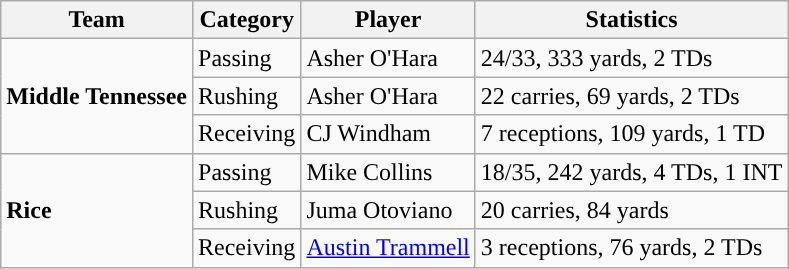<table class="wikitable" style="float: left;">
<tr>
<th>Team</th>
<th>Category</th>
<th>Player</th>
<th>Statistics</th>
</tr>
<tr>
<td rowspan=3><strong>Middle Tennessee</strong></td>
<td>Passing</td>
<td>Asher O'Hara</td>
<td>24/33, 333 yards, 2 TDs</td>
</tr>
<tr>
<td>Rushing</td>
<td>Asher O'Hara</td>
<td>22 carries, 69 yards, 2 TDs</td>
</tr>
<tr>
<td>Receiving</td>
<td>CJ Windham</td>
<td>7 receptions, 109 yards, 1 TD</td>
</tr>
<tr>
<td rowspan=3><strong>Rice</strong></td>
<td>Passing</td>
<td>Mike Collins</td>
<td>18/35, 242 yards, 4 TDs, 1 INT</td>
</tr>
<tr>
<td>Rushing</td>
<td>Juma Otoviano</td>
<td>20 carries, 84 yards</td>
</tr>
<tr>
<td>Receiving</td>
<td><a href='#'>Austin Trammell</a></td>
<td>3 receptions, 76 yards, 2 TDs</td>
</tr>
</table>
